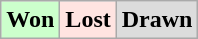<table class="wikitable">
<tr>
<td bgcolor=#ccffcc><strong>Won</strong></td>
<td bgcolor=#ffe4e1><strong>Lost</strong></td>
<td bgcolor=#dcdcdc><strong>Drawn</strong></td>
</tr>
</table>
